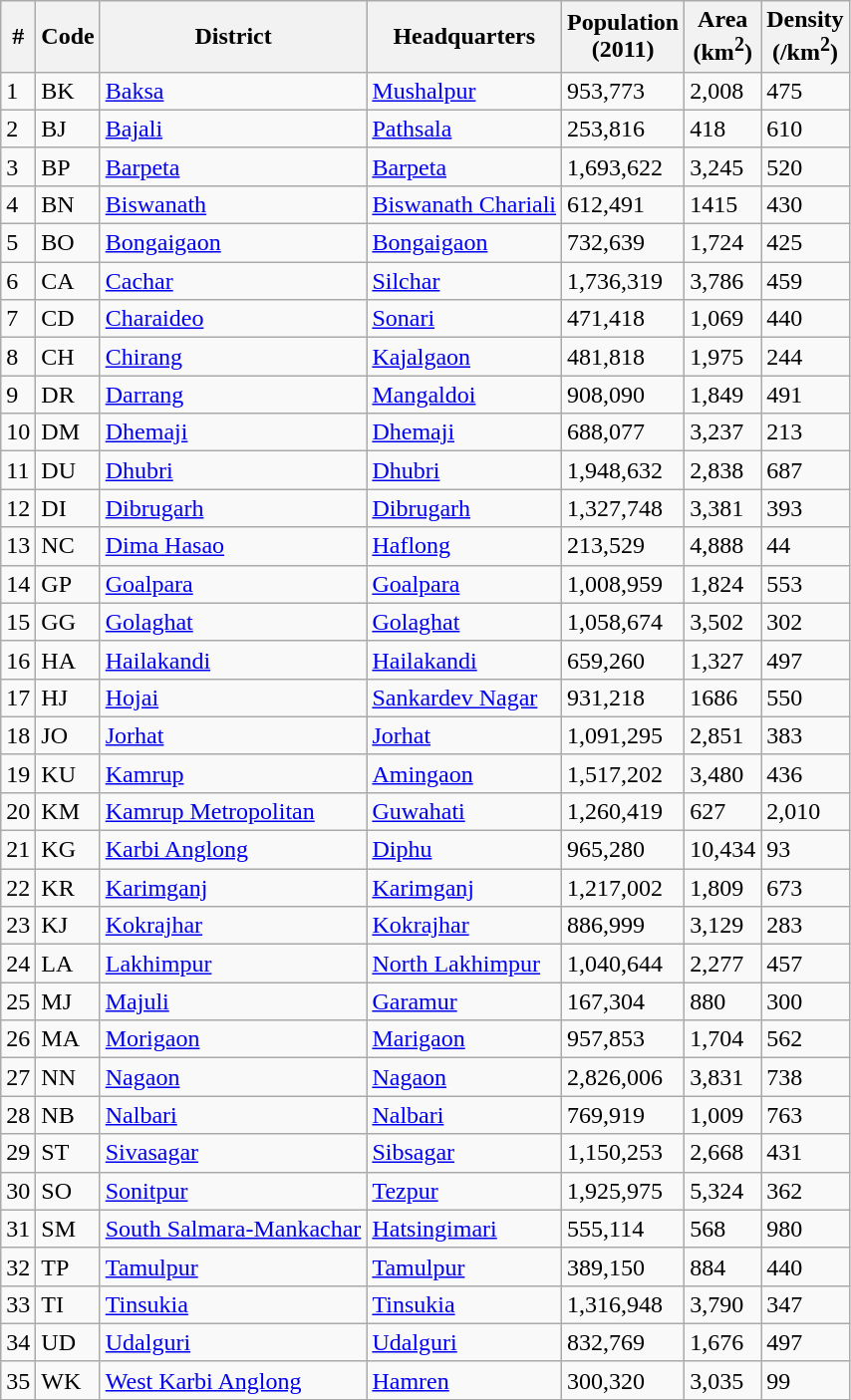<table class="wikitable sortable">
<tr>
<th>#</th>
<th>Code</th>
<th>District</th>
<th>Headquarters</th>
<th>Population <br>(2011)</th>
<th>Area <br>(km<sup>2</sup>)</th>
<th>Density <br>(/km<sup>2</sup>)</th>
</tr>
<tr>
<td>1</td>
<td>BK</td>
<td><a href='#'>Baksa</a></td>
<td><a href='#'>Mushalpur</a></td>
<td> 953,773</td>
<td> 2,008</td>
<td> 475</td>
</tr>
<tr>
<td>2</td>
<td>BJ</td>
<td><a href='#'>Bajali</a></td>
<td><a href='#'>Pathsala</a></td>
<td> 253,816</td>
<td> 418</td>
<td> 610</td>
</tr>
<tr>
<td>3</td>
<td>BP</td>
<td><a href='#'>Barpeta</a></td>
<td><a href='#'>Barpeta</a></td>
<td> 1,693,622</td>
<td> 3,245</td>
<td> 520</td>
</tr>
<tr>
<td>4</td>
<td>BN</td>
<td><a href='#'>Biswanath</a></td>
<td><a href='#'>Biswanath Chariali</a></td>
<td> 612,491</td>
<td> 1415</td>
<td> 430</td>
</tr>
<tr>
<td>5</td>
<td>BO</td>
<td><a href='#'>Bongaigaon</a></td>
<td><a href='#'>Bongaigaon</a></td>
<td> 732,639</td>
<td> 1,724</td>
<td> 425</td>
</tr>
<tr>
<td>6</td>
<td>CA</td>
<td><a href='#'>Cachar</a></td>
<td><a href='#'>Silchar</a></td>
<td> 1,736,319</td>
<td> 3,786</td>
<td> 459</td>
</tr>
<tr>
<td>7</td>
<td>CD</td>
<td><a href='#'>Charaideo</a></td>
<td><a href='#'>Sonari</a></td>
<td> 471,418</td>
<td> 1,069</td>
<td>440</td>
</tr>
<tr>
<td>8</td>
<td>CH</td>
<td><a href='#'>Chirang</a></td>
<td><a href='#'>Kajalgaon</a></td>
<td> 481,818</td>
<td> 1,975</td>
<td> 244</td>
</tr>
<tr>
<td>9</td>
<td>DR</td>
<td><a href='#'>Darrang</a></td>
<td><a href='#'>Mangaldoi</a></td>
<td> 908,090</td>
<td> 1,849</td>
<td> 491</td>
</tr>
<tr>
<td>10</td>
<td>DM</td>
<td><a href='#'>Dhemaji</a></td>
<td><a href='#'>Dhemaji</a></td>
<td> 688,077</td>
<td> 3,237</td>
<td> 213</td>
</tr>
<tr>
<td>11</td>
<td>DU</td>
<td><a href='#'>Dhubri</a></td>
<td><a href='#'>Dhubri</a></td>
<td> 1,948,632</td>
<td> 2,838</td>
<td> 687</td>
</tr>
<tr>
<td>12</td>
<td>DI</td>
<td><a href='#'>Dibrugarh</a></td>
<td><a href='#'>Dibrugarh</a></td>
<td> 1,327,748</td>
<td> 3,381</td>
<td> 393</td>
</tr>
<tr>
<td>13</td>
<td>NC</td>
<td><a href='#'>Dima Hasao</a></td>
<td><a href='#'>Haflong</a></td>
<td> 213,529</td>
<td> 4,888</td>
<td> 44</td>
</tr>
<tr>
<td>14</td>
<td>GP</td>
<td><a href='#'>Goalpara</a></td>
<td><a href='#'>Goalpara</a></td>
<td> 1,008,959</td>
<td> 1,824</td>
<td> 553</td>
</tr>
<tr>
<td>15</td>
<td>GG</td>
<td><a href='#'>Golaghat</a></td>
<td><a href='#'>Golaghat</a></td>
<td> 1,058,674</td>
<td> 3,502</td>
<td> 302</td>
</tr>
<tr>
<td>16</td>
<td>HA</td>
<td><a href='#'>Hailakandi</a></td>
<td><a href='#'>Hailakandi</a></td>
<td> 659,260</td>
<td> 1,327</td>
<td> 497</td>
</tr>
<tr>
<td>17</td>
<td>HJ</td>
<td><a href='#'>Hojai</a></td>
<td><a href='#'>Sankardev Nagar</a></td>
<td> 931,218</td>
<td> 1686</td>
<td> 550</td>
</tr>
<tr>
<td>18</td>
<td>JO</td>
<td><a href='#'>Jorhat</a></td>
<td><a href='#'>Jorhat</a></td>
<td> 1,091,295</td>
<td> 2,851</td>
<td> 383</td>
</tr>
<tr>
<td>19</td>
<td>KU</td>
<td><a href='#'>Kamrup</a></td>
<td><a href='#'>Amingaon</a></td>
<td> 1,517,202</td>
<td> 3,480</td>
<td> 436</td>
</tr>
<tr>
<td>20</td>
<td>KM</td>
<td><a href='#'>Kamrup Metropolitan</a></td>
<td><a href='#'>Guwahati</a></td>
<td> 1,260,419</td>
<td> 627</td>
<td> 2,010</td>
</tr>
<tr>
<td>21</td>
<td>KG</td>
<td><a href='#'>Karbi Anglong</a></td>
<td><a href='#'>Diphu</a></td>
<td> 965,280</td>
<td> 10,434</td>
<td> 93</td>
</tr>
<tr>
<td>22</td>
<td>KR</td>
<td><a href='#'>Karimganj</a></td>
<td><a href='#'>Karimganj</a></td>
<td> 1,217,002</td>
<td> 1,809</td>
<td> 673</td>
</tr>
<tr>
<td>23</td>
<td>KJ</td>
<td><a href='#'>Kokrajhar</a></td>
<td><a href='#'>Kokrajhar</a></td>
<td> 886,999</td>
<td> 3,129</td>
<td> 283</td>
</tr>
<tr>
<td>24</td>
<td>LA</td>
<td><a href='#'>Lakhimpur</a></td>
<td><a href='#'>North Lakhimpur</a></td>
<td> 1,040,644</td>
<td> 2,277</td>
<td> 457</td>
</tr>
<tr>
<td>25</td>
<td>MJ</td>
<td><a href='#'>Majuli</a></td>
<td><a href='#'>Garamur</a></td>
<td> 167,304</td>
<td> 880</td>
<td> 300</td>
</tr>
<tr>
<td>26</td>
<td>MA</td>
<td><a href='#'>Morigaon</a></td>
<td><a href='#'>Marigaon</a></td>
<td> 957,853</td>
<td> 1,704</td>
<td> 562</td>
</tr>
<tr>
<td>27</td>
<td>NN</td>
<td><a href='#'>Nagaon</a></td>
<td><a href='#'>Nagaon</a></td>
<td> 2,826,006</td>
<td> 3,831</td>
<td> 738</td>
</tr>
<tr>
<td>28</td>
<td>NB</td>
<td><a href='#'>Nalbari</a></td>
<td><a href='#'>Nalbari</a></td>
<td> 769,919</td>
<td> 1,009</td>
<td> 763</td>
</tr>
<tr>
<td>29</td>
<td>ST</td>
<td><a href='#'>Sivasagar</a></td>
<td><a href='#'>Sibsagar</a></td>
<td> 1,150,253</td>
<td> 2,668</td>
<td> 431</td>
</tr>
<tr>
<td>30</td>
<td>SO</td>
<td><a href='#'>Sonitpur</a></td>
<td><a href='#'>Tezpur</a></td>
<td> 1,925,975</td>
<td> 5,324</td>
<td> 362</td>
</tr>
<tr>
<td>31</td>
<td>SM</td>
<td><a href='#'>South Salmara-Mankachar</a></td>
<td><a href='#'>Hatsingimari</a></td>
<td> 555,114</td>
<td>568</td>
<td>980</td>
</tr>
<tr>
<td>32</td>
<td>TP</td>
<td><a href='#'>Tamulpur</a></td>
<td><a href='#'>Tamulpur</a></td>
<td> 389,150</td>
<td> 884</td>
<td> 440</td>
</tr>
<tr>
<td>33</td>
<td>TI</td>
<td><a href='#'>Tinsukia</a></td>
<td><a href='#'>Tinsukia</a></td>
<td> 1,316,948</td>
<td> 3,790</td>
<td> 347</td>
</tr>
<tr>
<td>34</td>
<td>UD</td>
<td><a href='#'>Udalguri</a></td>
<td><a href='#'>Udalguri</a></td>
<td> 832,769</td>
<td> 1,676</td>
<td> 497</td>
</tr>
<tr>
<td>35</td>
<td>WK</td>
<td><a href='#'>West Karbi Anglong</a></td>
<td><a href='#'>Hamren</a></td>
<td> 300,320</td>
<td>3,035</td>
<td>99</td>
</tr>
</table>
